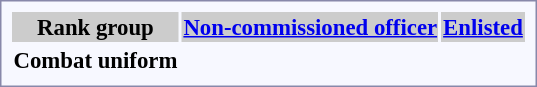<table style="border:1px solid #8888aa; background-color:#f7f8ff; padding:5px; font-size:95%; margin: 0px 12px 12px 0px;">
<tr style="background-color:#CCCCCC; text-align:center;">
<th>Rank group</th>
<th colspan=16><a href='#'>Non-commissioned officer</a></th>
<th colspan=20><a href='#'>Enlisted</a></th>
</tr>
<tr style="text-align:center;">
<td><strong>Combat uniform</strong></td>
<td colspan=6></td>
<td colspan=2></td>
<td colspan=2></td>
<td colspan=6></td>
<td colspan=6></td>
<td colspan=4></td>
<td colspan=2></td>
<td colspan=6><br></td>
</tr>
</table>
